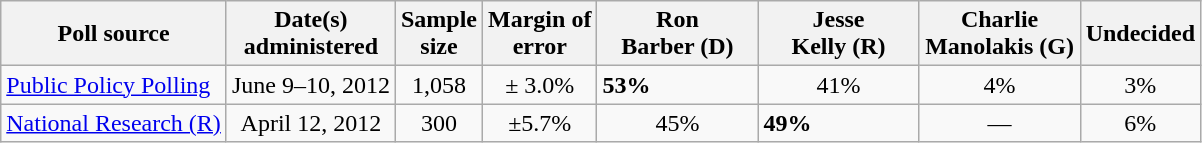<table class="wikitable">
<tr>
<th>Poll source</th>
<th>Date(s)<br>administered</th>
<th>Sample<br>size</th>
<th>Margin of<br>error</th>
<th style="width:100px;">Ron<br>Barber (D)</th>
<th style="width:100px;">Jesse<br>Kelly (R)</th>
<th style="width:100px;">Charlie<br>Manolakis (G)</th>
<th>Undecided</th>
</tr>
<tr>
<td><a href='#'>Public Policy Polling</a></td>
<td align=center>June 9–10, 2012</td>
<td align=center>1,058</td>
<td align=center>± 3.0%</td>
<td><strong>53%</strong></td>
<td align=center>41%</td>
<td align=center>4%</td>
<td align=center>3%</td>
</tr>
<tr>
<td><a href='#'>National Research (R)</a></td>
<td align=center>April 12, 2012</td>
<td align=center>300</td>
<td align=center>±5.7%</td>
<td align=center>45%</td>
<td><strong>49%</strong></td>
<td align=center>—</td>
<td align=center>6%</td>
</tr>
</table>
